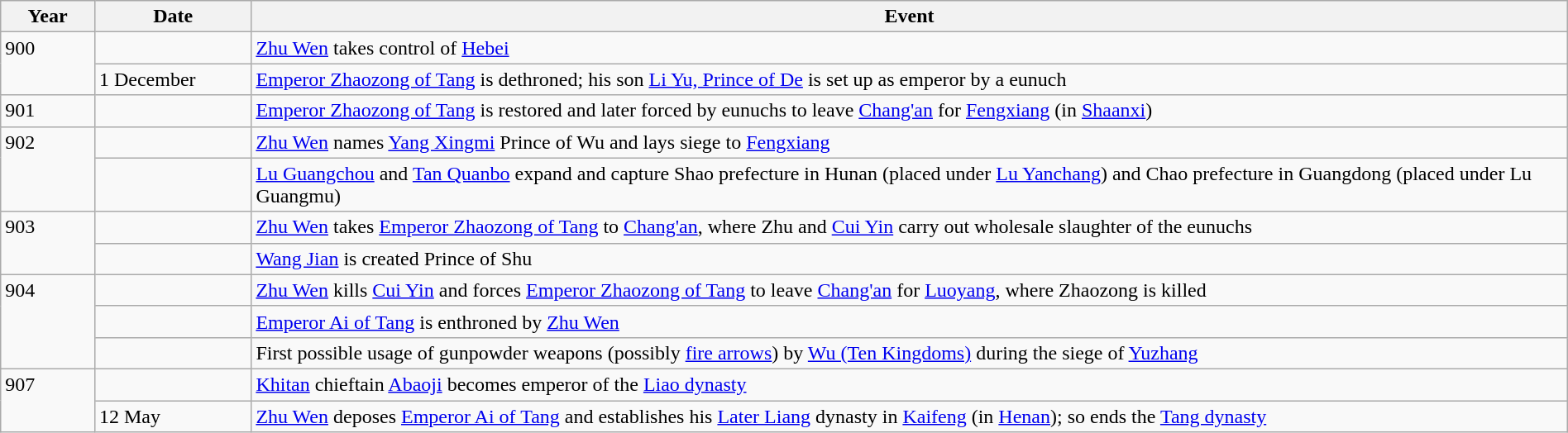<table class="wikitable" width="100%">
<tr>
<th style="width:6%">Year</th>
<th style="width:10%">Date</th>
<th>Event</th>
</tr>
<tr>
<td rowspan="2" valign="top">900</td>
<td></td>
<td><a href='#'>Zhu Wen</a> takes control of <a href='#'>Hebei</a></td>
</tr>
<tr>
<td>1 December</td>
<td><a href='#'>Emperor Zhaozong of Tang</a> is dethroned; his son <a href='#'>Li Yu, Prince of De</a> is set up as emperor by a eunuch</td>
</tr>
<tr>
<td>901</td>
<td></td>
<td><a href='#'>Emperor Zhaozong of Tang</a> is restored and later forced by eunuchs to leave <a href='#'>Chang'an</a> for <a href='#'>Fengxiang</a> (in <a href='#'>Shaanxi</a>)</td>
</tr>
<tr>
<td rowspan="2" valign="top">902</td>
<td></td>
<td><a href='#'>Zhu Wen</a> names <a href='#'>Yang Xingmi</a> Prince of Wu and lays siege to <a href='#'>Fengxiang</a></td>
</tr>
<tr>
<td></td>
<td><a href='#'>Lu Guangchou</a> and <a href='#'>Tan Quanbo</a> expand and capture Shao prefecture in Hunan (placed under <a href='#'>Lu Yanchang</a>) and Chao prefecture in Guangdong (placed under Lu Guangmu)</td>
</tr>
<tr>
<td rowspan="2" valign="top">903</td>
<td></td>
<td><a href='#'>Zhu Wen</a> takes <a href='#'>Emperor Zhaozong of Tang</a> to <a href='#'>Chang'an</a>, where Zhu and <a href='#'>Cui Yin</a> carry out wholesale slaughter of the eunuchs</td>
</tr>
<tr>
<td></td>
<td><a href='#'>Wang Jian</a> is created Prince of Shu</td>
</tr>
<tr>
<td rowspan="3" valign="top">904</td>
<td></td>
<td><a href='#'>Zhu Wen</a> kills <a href='#'>Cui Yin</a> and forces <a href='#'>Emperor Zhaozong of Tang</a> to leave <a href='#'>Chang'an</a> for <a href='#'>Luoyang</a>, where Zhaozong is killed</td>
</tr>
<tr>
<td></td>
<td><a href='#'>Emperor Ai of Tang</a> is enthroned by <a href='#'>Zhu Wen</a></td>
</tr>
<tr>
<td></td>
<td>First possible usage of gunpowder weapons (possibly <a href='#'>fire arrows</a>) by <a href='#'>Wu (Ten Kingdoms)</a> during the siege of <a href='#'>Yuzhang</a></td>
</tr>
<tr>
<td rowspan="5" valign="top">907</td>
<td></td>
<td><a href='#'>Khitan</a> chieftain <a href='#'>Abaoji</a> becomes emperor of the <a href='#'>Liao dynasty</a></td>
</tr>
<tr>
<td>12 May</td>
<td><a href='#'>Zhu Wen</a> deposes <a href='#'>Emperor Ai of Tang</a> and establishes his <a href='#'>Later Liang</a> dynasty in <a href='#'>Kaifeng</a> (in <a href='#'>Henan</a>); so ends the <a href='#'>Tang dynasty</a></td>
</tr>
</table>
